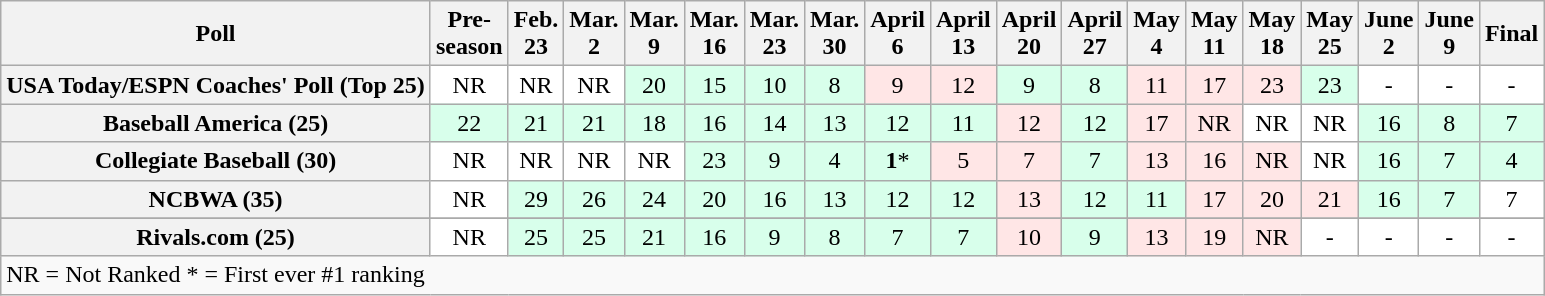<table class="wikitable" style="white-space:nowrap;">
<tr>
<th>Poll</th>
<th>Pre-<br>season</th>
<th>Feb.<br>23</th>
<th>Mar.<br>2</th>
<th>Mar.<br>9</th>
<th>Mar.<br>16</th>
<th>Mar.<br>23</th>
<th>Mar.<br>30</th>
<th>April<br>6</th>
<th>April<br>13</th>
<th>April<br>20</th>
<th>April<br>27</th>
<th>May<br>4</th>
<th>May<br>11</th>
<th>May<br>18</th>
<th>May<br>25</th>
<th>June<br>2</th>
<th>June<br>9</th>
<th>Final</th>
</tr>
<tr style="text-align:center;">
<th>USA Today/ESPN Coaches' Poll (Top 25)</th>
<td style="background:#FFF;">NR</td>
<td style="background:#FFF;">NR</td>
<td style="background:#FFF;">NR</td>
<td style="background:#D8FFEB;">20</td>
<td style="background:#D8FFEB;">15</td>
<td style="background:#D8FFEB;">10</td>
<td style="background:#D8FFEB;">8</td>
<td style="background:#FFE6E6;">9</td>
<td style="background:#FFE6E6;">12</td>
<td style="background:#D8FFEB;">9</td>
<td style="background:#D8FFEB;">8</td>
<td style="background:#FFE6E6;">11</td>
<td style="background:#FFE6E6;">17</td>
<td style="background:#FFE6E6;">23</td>
<td style="background:#D8FFEB;">23</td>
<td style="background:#FFF;">-</td>
<td style="background:#FFF;">-</td>
<td style="background:#FFF;">-</td>
</tr>
<tr style="text-align:center;">
<th>Baseball America (25)</th>
<td style="background:#D8FFEB;">22</td>
<td style="background:#D8FFEB;">21</td>
<td style="background:#D8FFEB;">21</td>
<td style="background:#D8FFEB;">18</td>
<td style="background:#D8FFEB;">16</td>
<td style="background:#D8FFEB;">14</td>
<td style="background:#D8FFEB;">13</td>
<td style="background:#D8FFEB;">12</td>
<td style="background:#D8FFEB;">11</td>
<td style="background:#FFE6E6;">12</td>
<td style="background:#D8FFEB;">12</td>
<td style="background:#FFE6E6;">17</td>
<td style="background:#FFE6E6;">NR</td>
<td style="background:#FFF;">NR</td>
<td style="background:#FFF;">NR</td>
<td style="background:#D8FFEB;">16</td>
<td style="background:#D8FFEB;">8</td>
<td style="background:#D8FFEB;">7</td>
</tr>
<tr style="text-align:center;">
<th>Collegiate Baseball (30)</th>
<td style="background:#FFF;">NR</td>
<td style="background:#FFF;">NR</td>
<td style="background:#FFF;">NR</td>
<td style="background:#FFF;">NR</td>
<td style="background:#D8FFEB;">23</td>
<td style="background:#D8FFEB;">9</td>
<td style="background:#D8FFEB;">4</td>
<td style="background:#D8FFEB;"><strong>1</strong>*</td>
<td style="background:#FFE6E6;">5</td>
<td style="background:#FFE6E6;">7</td>
<td style="background:#D8FFEB;">7</td>
<td style="background:#FFE6E6;">13</td>
<td style="background:#FFE6E6;">16</td>
<td style="background:#FFE6E6;">NR</td>
<td style="background:#FFF;">NR</td>
<td style="background:#D8FFEB;">16</td>
<td style="background:#D8FFEB;">7</td>
<td style="background:#D8FFEB;">4</td>
</tr>
<tr style="text-align:center;">
<th>NCBWA (35)</th>
<td style="background:#FFF;">NR</td>
<td style="background:#D8FFEB;">29</td>
<td style="background:#D8FFEB;">26</td>
<td style="background:#D8FFEB;">24</td>
<td style="background:#D8FFEB;">20</td>
<td style="background:#D8FFEB;">16</td>
<td style="background:#D8FFEB;">13</td>
<td style="background:#D8FFEB;">12</td>
<td style="background:#D8FFEB;">12</td>
<td style="background:#FFE6E6;">13</td>
<td style="background:#D8FFEB;">12</td>
<td style="background:#D8FFEB;">11</td>
<td style="background:#FFE6E6;">17</td>
<td style="background:#FFE6E6;">20</td>
<td style="background:#FFE6E6;">21</td>
<td style="background:#D8FFEB;">16</td>
<td style="background:#D8FFEB;">7</td>
<td style="background:#FFF;">7</td>
</tr>
<tr>
</tr>
<tr style="text-align:center;">
<th>Rivals.com (25)</th>
<td style="background:#FFF;">NR</td>
<td style="background:#D8FFEB;">25</td>
<td style="background:#D8FFEB;">25</td>
<td style="background:#D8FFEB;">21</td>
<td style="background:#D8FFEB;">16</td>
<td style="background:#D8FFEB;">9</td>
<td style="background:#D8FFEB;">8</td>
<td style="background:#D8FFEB;">7</td>
<td style="background:#D8FFEB;">7</td>
<td style="background:#FFE6E6;">10</td>
<td style="background:#D8FFEB;">9</td>
<td style="background:#FFE6E6;">13</td>
<td style="background:#FFE6E6;">19</td>
<td style="background:#FFE6E6;">NR</td>
<td style="background:#FFF;">-</td>
<td style="background:#FFF;">-</td>
<td style="background:#FFF;">-</td>
<td style="background:#FFF;">-</td>
</tr>
<tr>
<td colspan="19">NR = Not Ranked      * = First ever #1 ranking</td>
</tr>
</table>
